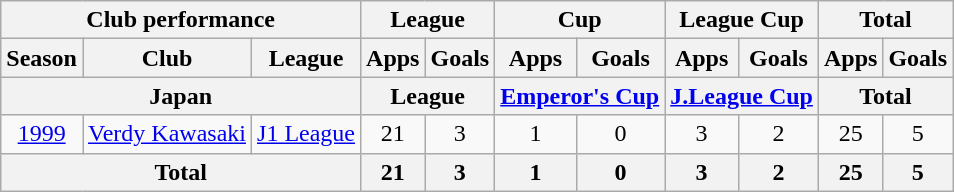<table class="wikitable" style="text-align:center;">
<tr>
<th colspan=3>Club performance</th>
<th colspan=2>League</th>
<th colspan=2>Cup</th>
<th colspan=2>League Cup</th>
<th colspan=2>Total</th>
</tr>
<tr>
<th>Season</th>
<th>Club</th>
<th>League</th>
<th>Apps</th>
<th>Goals</th>
<th>Apps</th>
<th>Goals</th>
<th>Apps</th>
<th>Goals</th>
<th>Apps</th>
<th>Goals</th>
</tr>
<tr>
<th colspan=3>Japan</th>
<th colspan=2>League</th>
<th colspan=2><a href='#'>Emperor's Cup</a></th>
<th colspan=2><a href='#'>J.League Cup</a></th>
<th colspan=2>Total</th>
</tr>
<tr>
<td><a href='#'>1999</a></td>
<td><a href='#'>Verdy Kawasaki</a></td>
<td><a href='#'>J1 League</a></td>
<td>21</td>
<td>3</td>
<td>1</td>
<td>0</td>
<td>3</td>
<td>2</td>
<td>25</td>
<td>5</td>
</tr>
<tr>
<th colspan=3>Total</th>
<th>21</th>
<th>3</th>
<th>1</th>
<th>0</th>
<th>3</th>
<th>2</th>
<th>25</th>
<th>5</th>
</tr>
</table>
